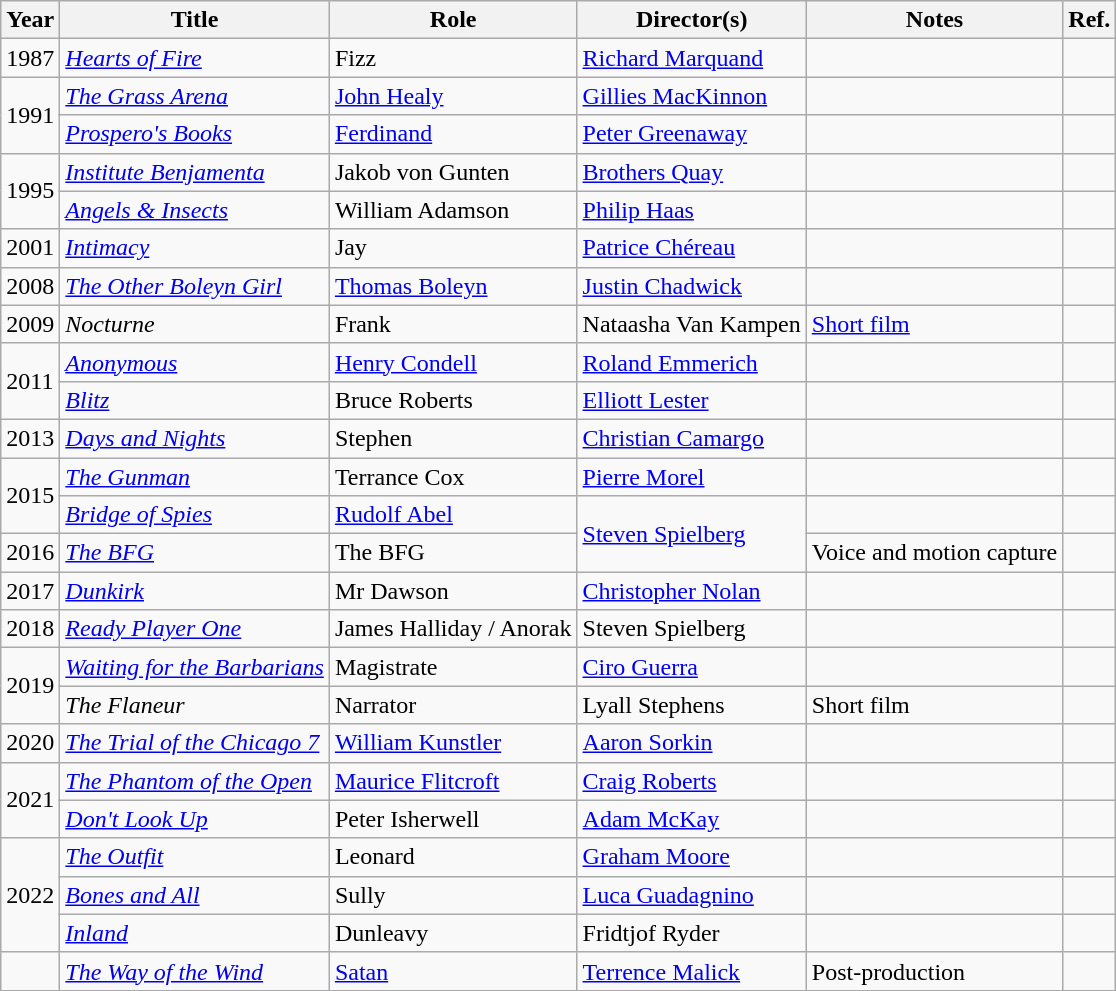<table class="wikitable sortable">
<tr>
<th>Year</th>
<th>Title</th>
<th>Role</th>
<th>Director(s)</th>
<th>Notes</th>
<th>Ref.</th>
</tr>
<tr>
<td>1987</td>
<td><em><a href='#'>Hearts of Fire</a></em></td>
<td>Fizz</td>
<td><a href='#'>Richard Marquand</a></td>
<td></td>
<td></td>
</tr>
<tr>
<td rowspan=2>1991</td>
<td><em><a href='#'>The Grass Arena</a></em></td>
<td><a href='#'>John Healy</a></td>
<td><a href='#'>Gillies MacKinnon</a></td>
<td></td>
<td></td>
</tr>
<tr>
<td><em><a href='#'>Prospero's Books</a></em></td>
<td><a href='#'>Ferdinand</a></td>
<td><a href='#'>Peter Greenaway</a></td>
<td></td>
<td></td>
</tr>
<tr>
<td rowspan=2>1995</td>
<td><em><a href='#'>Institute Benjamenta</a></em></td>
<td>Jakob von Gunten</td>
<td><a href='#'>Brothers Quay</a></td>
<td></td>
<td></td>
</tr>
<tr>
<td><em><a href='#'>Angels & Insects</a></em></td>
<td>William Adamson</td>
<td><a href='#'>Philip Haas</a></td>
<td></td>
<td></td>
</tr>
<tr>
<td>2001</td>
<td><em><a href='#'>Intimacy</a></em></td>
<td>Jay</td>
<td><a href='#'>Patrice Chéreau</a></td>
<td></td>
<td></td>
</tr>
<tr>
<td>2008</td>
<td><em><a href='#'>The Other Boleyn Girl</a></em></td>
<td><a href='#'>Thomas Boleyn</a></td>
<td><a href='#'>Justin Chadwick</a></td>
<td></td>
<td></td>
</tr>
<tr>
<td>2009</td>
<td><em>Nocturne</em></td>
<td>Frank</td>
<td>Nataasha Van Kampen</td>
<td><a href='#'>Short film</a></td>
<td></td>
</tr>
<tr>
<td rowspan=2>2011</td>
<td><em><a href='#'>Anonymous</a></em></td>
<td><a href='#'>Henry Condell</a></td>
<td><a href='#'>Roland Emmerich</a></td>
<td></td>
<td></td>
</tr>
<tr>
<td><em><a href='#'>Blitz</a></em></td>
<td>Bruce Roberts</td>
<td><a href='#'>Elliott Lester</a></td>
<td></td>
<td></td>
</tr>
<tr>
<td>2013</td>
<td><em><a href='#'>Days and Nights</a></em></td>
<td>Stephen</td>
<td><a href='#'>Christian Camargo</a></td>
<td></td>
<td></td>
</tr>
<tr>
<td rowspan=2>2015</td>
<td><em><a href='#'>The Gunman</a></em></td>
<td>Terrance Cox</td>
<td><a href='#'>Pierre Morel</a></td>
<td></td>
<td></td>
</tr>
<tr>
<td><em><a href='#'>Bridge of Spies</a></em></td>
<td><a href='#'>Rudolf Abel</a></td>
<td rowspan=2><a href='#'>Steven Spielberg</a></td>
<td></td>
<td></td>
</tr>
<tr>
<td>2016</td>
<td><em><a href='#'>The BFG</a></em></td>
<td>The BFG</td>
<td>Voice and motion capture</td>
<td></td>
</tr>
<tr>
<td>2017</td>
<td><em><a href='#'>Dunkirk</a></em></td>
<td>Mr Dawson</td>
<td><a href='#'>Christopher Nolan</a></td>
<td></td>
<td></td>
</tr>
<tr>
<td>2018</td>
<td><em><a href='#'>Ready Player One</a></em></td>
<td>James Halliday / Anorak</td>
<td>Steven Spielberg</td>
<td></td>
<td></td>
</tr>
<tr>
<td rowspan=2>2019</td>
<td><em><a href='#'>Waiting for the Barbarians</a></em></td>
<td>Magistrate</td>
<td><a href='#'>Ciro Guerra</a></td>
<td></td>
<td></td>
</tr>
<tr>
<td><em>The Flaneur</em></td>
<td>Narrator</td>
<td>Lyall Stephens</td>
<td>Short film</td>
<td></td>
</tr>
<tr>
<td>2020</td>
<td><em><a href='#'>The Trial of the Chicago 7</a></em></td>
<td><a href='#'>William Kunstler</a></td>
<td><a href='#'>Aaron Sorkin</a></td>
<td></td>
<td></td>
</tr>
<tr>
<td rowspan=2>2021</td>
<td><em><a href='#'>The Phantom of the Open</a></em></td>
<td><a href='#'>Maurice Flitcroft</a></td>
<td><a href='#'>Craig Roberts</a></td>
<td></td>
<td></td>
</tr>
<tr>
<td><em><a href='#'>Don't Look Up</a></em></td>
<td>Peter Isherwell</td>
<td><a href='#'>Adam McKay</a></td>
<td></td>
<td></td>
</tr>
<tr>
<td rowspan="3">2022</td>
<td><em><a href='#'>The Outfit</a></em></td>
<td>Leonard</td>
<td><a href='#'>Graham Moore</a></td>
<td></td>
<td></td>
</tr>
<tr>
<td><em><a href='#'>Bones and All</a></em></td>
<td>Sully</td>
<td><a href='#'>Luca Guadagnino</a></td>
<td></td>
<td></td>
</tr>
<tr>
<td><em><a href='#'>Inland</a></em></td>
<td>Dunleavy</td>
<td>Fridtjof Ryder</td>
<td></td>
<td></td>
</tr>
<tr>
<td></td>
<td><em><a href='#'>The Way of the Wind</a></em></td>
<td><a href='#'>Satan</a></td>
<td><a href='#'>Terrence Malick</a></td>
<td>Post-production</td>
<td></td>
</tr>
<tr>
</tr>
</table>
